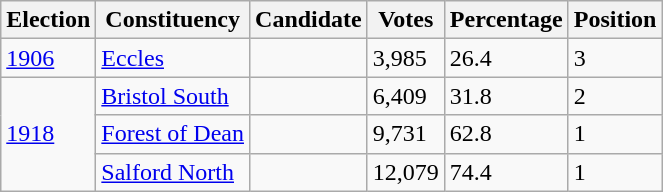<table class="wikitable sortable">
<tr>
<th>Election</th>
<th>Constituency</th>
<th>Candidate</th>
<th>Votes</th>
<th>Percentage</th>
<th>Position</th>
</tr>
<tr>
<td><a href='#'>1906</a></td>
<td><a href='#'>Eccles</a></td>
<td></td>
<td>3,985</td>
<td>26.4</td>
<td>3</td>
</tr>
<tr>
<td rowspan=4><a href='#'>1918</a></td>
<td><a href='#'>Bristol South</a></td>
<td></td>
<td>6,409</td>
<td>31.8</td>
<td>2</td>
</tr>
<tr>
<td><a href='#'>Forest of Dean</a></td>
<td></td>
<td>9,731</td>
<td>62.8</td>
<td>1</td>
</tr>
<tr>
<td><a href='#'>Salford North</a></td>
<td></td>
<td>12,079</td>
<td>74.4</td>
<td>1</td>
</tr>
</table>
